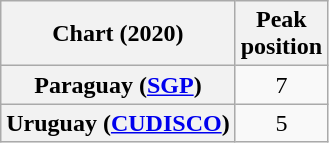<table class="wikitable plainrowheaders" style="text-align:center">
<tr>
<th scope="col">Chart (2020)</th>
<th scope="col">Peak<br>position</th>
</tr>
<tr>
<th scope="row">Paraguay (<a href='#'>SGP</a>)</th>
<td>7</td>
</tr>
<tr>
<th scope="row">Uruguay (<a href='#'>CUDISCO</a>)</th>
<td>5</td>
</tr>
</table>
